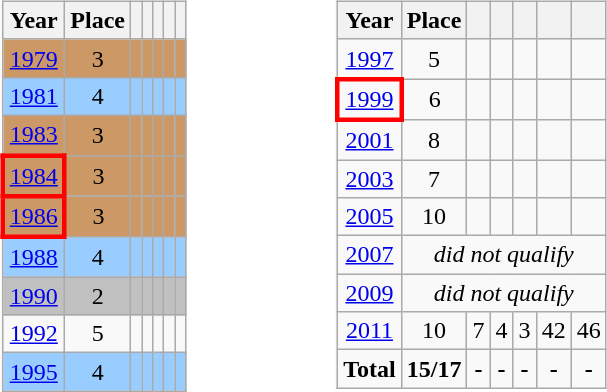<table border="0" width="40%">
<tr valign="top">
<td width="15%"><br><table class="wikitable" style="text-align: center;">
<tr>
<th>Year</th>
<th>Place</th>
<th></th>
<th></th>
<th></th>
<th></th>
<th></th>
</tr>
<tr bgcolor=#cc9966>
<td> <a href='#'>1979</a></td>
<td>3</td>
<td></td>
<td></td>
<td></td>
<td></td>
<td></td>
</tr>
<tr style="background:#9acdff;">
<td> <a href='#'>1981</a></td>
<td>4</td>
<td></td>
<td></td>
<td></td>
<td></td>
<td></td>
</tr>
<tr bgcolor=#cc9966>
<td> <a href='#'>1983</a></td>
<td>3</td>
<td></td>
<td></td>
<td></td>
<td></td>
<td></td>
</tr>
<tr bgcolor=#cc9966>
<td style="border: 3px solid red"> <a href='#'>1984</a></td>
<td>3</td>
<td></td>
<td></td>
<td></td>
<td></td>
<td></td>
</tr>
<tr bgcolor=#cc9966>
<td style="border: 3px solid red"> <a href='#'>1986</a></td>
<td>3</td>
<td></td>
<td></td>
<td></td>
<td></td>
<td></td>
</tr>
<tr style="background:#9acdff;">
<td> <a href='#'>1988</a></td>
<td>4</td>
<td></td>
<td></td>
<td></td>
<td></td>
<td></td>
</tr>
<tr bgcolor=silver>
<td> <a href='#'>1990</a></td>
<td>2</td>
<td></td>
<td></td>
<td></td>
<td></td>
<td></td>
</tr>
<tr>
<td> <a href='#'>1992</a></td>
<td>5</td>
<td></td>
<td></td>
<td></td>
<td></td>
<td></td>
</tr>
<tr style="background:#9acdff;">
<td> <a href='#'>1995</a></td>
<td>4</td>
<td></td>
<td></td>
<td></td>
<td></td>
<td></td>
</tr>
</table>
</td>
<td width="15%"><br><table class="wikitable" style="text-align: center;">
<tr>
<th>Year</th>
<th>Place</th>
<th></th>
<th></th>
<th></th>
<th></th>
<th></th>
</tr>
<tr>
<td> <a href='#'>1997</a></td>
<td>5</td>
<td></td>
<td></td>
<td></td>
<td></td>
<td></td>
</tr>
<tr>
<td style="border: 3px solid red"> <a href='#'>1999</a></td>
<td>6</td>
<td></td>
<td></td>
<td></td>
<td></td>
<td></td>
</tr>
<tr>
<td> <a href='#'>2001</a></td>
<td>8</td>
<td></td>
<td></td>
<td></td>
<td></td>
<td></td>
</tr>
<tr>
<td> <a href='#'>2003</a></td>
<td>7</td>
<td></td>
<td></td>
<td></td>
<td></td>
<td></td>
</tr>
<tr>
<td> <a href='#'>2005</a></td>
<td>10</td>
<td></td>
<td></td>
<td></td>
<td></td>
<td></td>
</tr>
<tr>
<td> <a href='#'>2007</a></td>
<td align=center colspan="6"><em>did not qualify</em></td>
</tr>
<tr>
<td> <a href='#'>2009</a></td>
<td align=center colspan="6"><em>did not qualify</em></td>
</tr>
<tr>
<td> <a href='#'>2011</a></td>
<td>10</td>
<td>7</td>
<td>4</td>
<td>3</td>
<td>42</td>
<td>46</td>
</tr>
<tr>
<td><strong>Total</strong></td>
<td><strong>15/17</strong></td>
<td><strong>-</strong></td>
<td><strong>-</strong></td>
<td><strong>-</strong></td>
<td><strong>-</strong></td>
<td><strong>-</strong></td>
</tr>
</table>
</td>
</tr>
</table>
